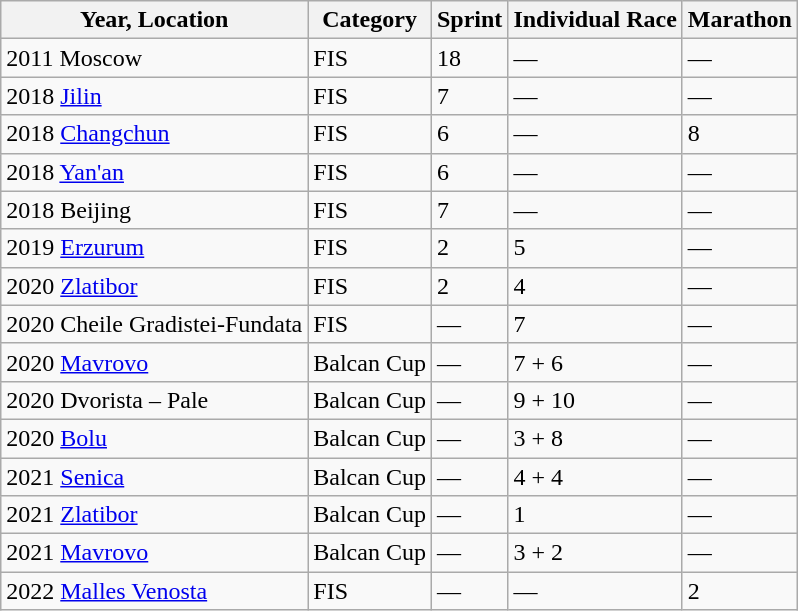<table class="wikitable">
<tr>
<th>Year, Location</th>
<th>Category</th>
<th>Sprint</th>
<th>Individual Race</th>
<th>Marathon</th>
</tr>
<tr>
<td>2011 Moscow</td>
<td>FIS</td>
<td>18</td>
<td>—</td>
<td>—</td>
</tr>
<tr>
<td>2018 <a href='#'>Jilin</a></td>
<td>FIS</td>
<td>7</td>
<td>—</td>
<td>—</td>
</tr>
<tr>
<td>2018 <a href='#'>Changchun</a></td>
<td>FIS</td>
<td>6</td>
<td>—</td>
<td>8</td>
</tr>
<tr>
<td>2018 <a href='#'>Yan'an</a></td>
<td>FIS</td>
<td>6</td>
<td>—</td>
<td>—</td>
</tr>
<tr>
<td>2018 Beijing</td>
<td>FIS</td>
<td>7</td>
<td>—</td>
<td>—</td>
</tr>
<tr>
<td>2019 <a href='#'>Erzurum</a></td>
<td>FIS</td>
<td>2</td>
<td>5</td>
<td>—</td>
</tr>
<tr>
<td>2020 <a href='#'>Zlatibor</a></td>
<td>FIS</td>
<td>2</td>
<td>4</td>
<td>—</td>
</tr>
<tr>
<td>2020 Cheile Gradistei-Fundata</td>
<td>FIS</td>
<td>—</td>
<td>7</td>
<td>—</td>
</tr>
<tr>
<td>2020 <a href='#'>Mavrovo</a></td>
<td>Balcan Cup</td>
<td>—</td>
<td>7 + 6</td>
<td>—</td>
</tr>
<tr>
<td>2020 Dvorista – Pale</td>
<td>Balcan Cup</td>
<td>—</td>
<td>9 + 10</td>
<td>—</td>
</tr>
<tr>
<td>2020 <a href='#'>Bolu</a></td>
<td>Balcan Cup</td>
<td>—</td>
<td>3 + 8</td>
<td>—</td>
</tr>
<tr>
<td>2021 <a href='#'>Senica</a></td>
<td>Balcan Cup</td>
<td>—</td>
<td>4 + 4</td>
<td>—</td>
</tr>
<tr>
<td>2021 <a href='#'>Zlatibor</a></td>
<td>Balcan Cup</td>
<td>—</td>
<td>1</td>
<td>—</td>
</tr>
<tr>
<td>2021 <a href='#'>Mavrovo</a></td>
<td>Balcan Cup</td>
<td>—</td>
<td>3 + 2</td>
<td>—</td>
</tr>
<tr>
<td>2022 <a href='#'>Malles Venosta</a></td>
<td>FIS</td>
<td>—</td>
<td>—</td>
<td>2</td>
</tr>
</table>
